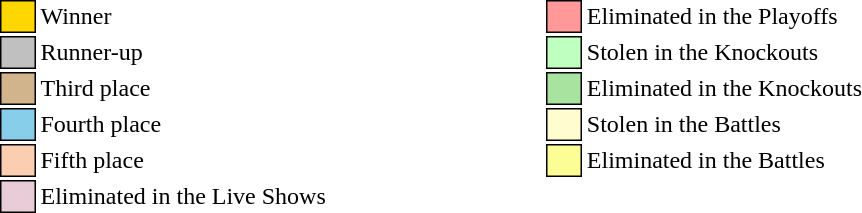<table class="toccolours" style="font-size: 100%; white-space: nowrap">
<tr>
<td style="background: gold; border:1px solid black">     </td>
<td>Winner</td>
<td>     </td>
<td>     </td>
<td>     </td>
<td>     </td>
<td>     </td>
<td>     </td>
<td style="background:#FF9999; border:1px solid black">     </td>
<td>Eliminated in the Playoffs</td>
</tr>
<tr>
<td style="background: silver; border:1px solid black">     </td>
<td>Runner-up</td>
<td>     </td>
<td>     </td>
<td>     </td>
<td>     </td>
<td>     </td>
<td>     </td>
<td style="background:#BFFFC0; border:1px solid black">     </td>
<td>Stolen in the Knockouts</td>
</tr>
<tr>
<td style="background: tan; border:1px solid black">     </td>
<td>Third place</td>
<td>     </td>
<td>     </td>
<td>     </td>
<td>     </td>
<td>     </td>
<td>     </td>
<td style="background:#A8E4A0; border:1px solid black">     </td>
<td>Eliminated in the Knockouts</td>
</tr>
<tr>
<td style="background:skyblue; border:1px solid black">     </td>
<td>Fourth place</td>
<td>     </td>
<td>     </td>
<td>     </td>
<td>     </td>
<td>     </td>
<td>     </td>
<td style="background:#FFFDD0; border:1px solid black">     </td>
<td>Stolen in the Battles</td>
</tr>
<tr>
<td style="background:#FBCEB1; border:1px solid black">     </td>
<td>Fifth place</td>
<td>     </td>
<td>     </td>
<td>     </td>
<td>     </td>
<td>     </td>
<td>     </td>
<td style="background:#FDFD96; border:1px solid black">     </td>
<td>Eliminated in the Battles</td>
</tr>
<tr>
<td style="background:#E8CCD7; border:1px solid black">     </td>
<td>Eliminated in the Live Shows</td>
<td colspan="8"></td>
</tr>
</table>
